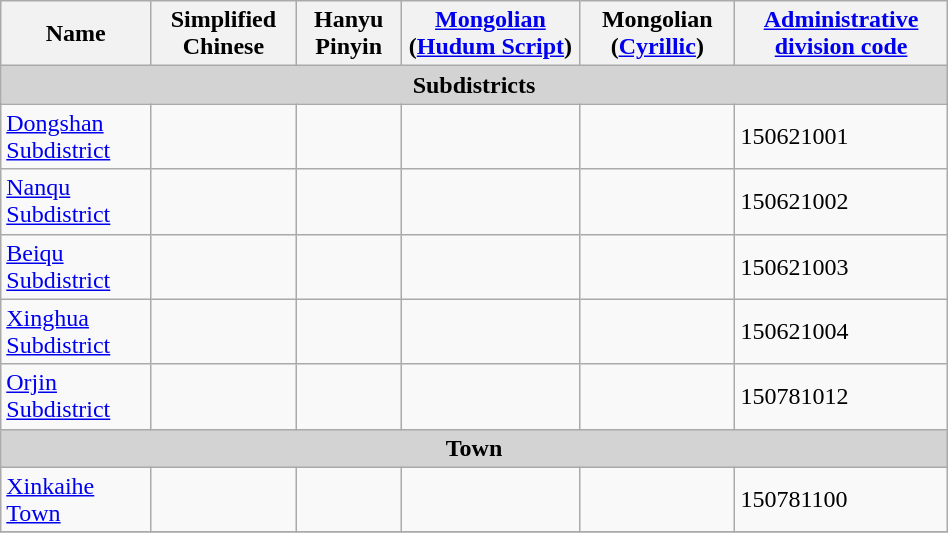<table class="wikitable" align="center" style="width:50%; border="1">
<tr>
<th>Name</th>
<th>Simplified Chinese</th>
<th>Hanyu Pinyin</th>
<th><a href='#'>Mongolian</a> (<a href='#'>Hudum Script</a>)</th>
<th>Mongolian (<a href='#'>Cyrillic</a>)</th>
<th><a href='#'>Administrative division code</a></th>
</tr>
<tr>
<td colspan="6"  style="text-align:center; background:#d3d3d3;"><strong>Subdistricts</strong></td>
</tr>
<tr --------->
<td><a href='#'>Dongshan Subdistrict</a></td>
<td></td>
<td></td>
<td></td>
<td></td>
<td>150621001</td>
</tr>
<tr>
<td><a href='#'>Nanqu Subdistrict</a></td>
<td></td>
<td></td>
<td></td>
<td></td>
<td>150621002</td>
</tr>
<tr>
<td><a href='#'>Beiqu Subdistrict</a></td>
<td></td>
<td></td>
<td></td>
<td></td>
<td>150621003</td>
</tr>
<tr>
<td><a href='#'>Xinghua Subdistrict</a></td>
<td></td>
<td></td>
<td></td>
<td></td>
<td>150621004</td>
</tr>
<tr>
<td><a href='#'>Orjin Subdistrict</a></td>
<td></td>
<td></td>
<td></td>
<td></td>
<td>150781012</td>
</tr>
<tr>
<td colspan="6"  style="text-align:center; background:#d3d3d3;"><strong>Town</strong></td>
</tr>
<tr --------->
<td><a href='#'>Xinkaihe Town</a></td>
<td></td>
<td></td>
<td></td>
<td></td>
<td>150781100</td>
</tr>
<tr>
</tr>
</table>
